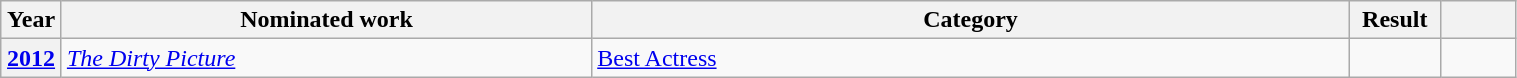<table class="wikitable plainrowheaders" style="width:80%;">
<tr>
<th scope="col" style="width:4%;">Year</th>
<th scope="col" style="width:35%;">Nominated work</th>
<th scope="col" style="width:50%;">Category</th>
<th scope="col" style="width:6%;">Result</th>
<th scope="col" style="width:6%;"></th>
</tr>
<tr>
<th scope="row"><a href='#'>2012</a></th>
<td><em><a href='#'>The Dirty Picture</a></em></td>
<td><a href='#'>Best Actress</a></td>
<td></td>
<td style="text-align:center;"></td>
</tr>
</table>
